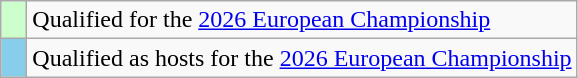<table class="wikitable" style="text-align:left;">
<tr>
<td width=10px bgcolor=#ccffcc></td>
<td>Qualified for the <a href='#'>2026 European Championship</a></td>
</tr>
<tr>
<td width=10px bgcolor=#87ceeb></td>
<td>Qualified as hosts for the <a href='#'>2026 European Championship</a></td>
</tr>
</table>
